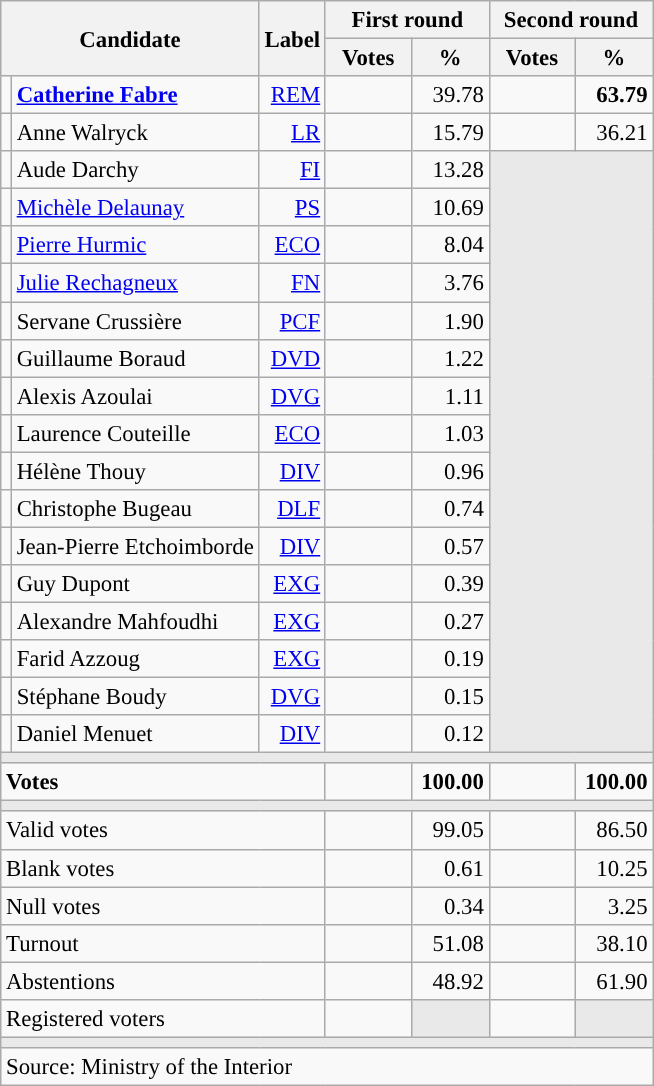<table class="wikitable" style="text-align:right;font-size:95%;">
<tr>
<th rowspan="2" colspan="2">Candidate</th>
<th rowspan="2">Label</th>
<th colspan="2">First round</th>
<th colspan="2">Second round</th>
</tr>
<tr>
<th style="width:50px;">Votes</th>
<th style="width:45px;">%</th>
<th style="width:50px;">Votes</th>
<th style="width:45px;">%</th>
</tr>
<tr>
<td style="color:inherit;background:"></td>
<td style="text-align:left;"><strong><a href='#'>Catherine Fabre</a></strong></td>
<td><a href='#'>REM</a></td>
<td></td>
<td>39.78</td>
<td><strong></strong></td>
<td><strong>63.79</strong></td>
</tr>
<tr>
<td style="color:inherit;background:"></td>
<td style="text-align:left;">Anne Walryck</td>
<td><a href='#'>LR</a></td>
<td></td>
<td>15.79</td>
<td></td>
<td>36.21</td>
</tr>
<tr>
<td style="color:inherit;background:"></td>
<td style="text-align:left;">Aude Darchy</td>
<td><a href='#'>FI</a></td>
<td></td>
<td>13.28</td>
<td colspan="2" rowspan="16" style="background:#E9E9E9;"></td>
</tr>
<tr>
<td style="color:inherit;background:"></td>
<td style="text-align:left;"><a href='#'>Michèle Delaunay</a></td>
<td><a href='#'>PS</a></td>
<td></td>
<td>10.69</td>
</tr>
<tr>
<td style="color:inherit;background:"></td>
<td style="text-align:left;"><a href='#'>Pierre Hurmic</a></td>
<td><a href='#'>ECO</a></td>
<td></td>
<td>8.04</td>
</tr>
<tr>
<td style="color:inherit;background:"></td>
<td style="text-align:left;"><a href='#'>Julie Rechagneux</a></td>
<td><a href='#'>FN</a></td>
<td></td>
<td>3.76</td>
</tr>
<tr>
<td style="color:inherit;background:"></td>
<td style="text-align:left;">Servane Crussière</td>
<td><a href='#'>PCF</a></td>
<td></td>
<td>1.90</td>
</tr>
<tr>
<td style="color:inherit;background:"></td>
<td style="text-align:left;">Guillaume Boraud</td>
<td><a href='#'>DVD</a></td>
<td></td>
<td>1.22</td>
</tr>
<tr>
<td style="color:inherit;background:"></td>
<td style="text-align:left;">Alexis Azoulai</td>
<td><a href='#'>DVG</a></td>
<td></td>
<td>1.11</td>
</tr>
<tr>
<td style="color:inherit;background:"></td>
<td style="text-align:left;">Laurence Couteille</td>
<td><a href='#'>ECO</a></td>
<td></td>
<td>1.03</td>
</tr>
<tr>
<td style="color:inherit;background:"></td>
<td style="text-align:left;">Hélène Thouy</td>
<td><a href='#'>DIV</a></td>
<td></td>
<td>0.96</td>
</tr>
<tr>
<td style="color:inherit;background:"></td>
<td style="text-align:left;">Christophe Bugeau</td>
<td><a href='#'>DLF</a></td>
<td></td>
<td>0.74</td>
</tr>
<tr>
<td style="color:inherit;background:"></td>
<td style="text-align:left;">Jean-Pierre Etchoimborde</td>
<td><a href='#'>DIV</a></td>
<td></td>
<td>0.57</td>
</tr>
<tr>
<td style="color:inherit;background:"></td>
<td style="text-align:left;">Guy Dupont</td>
<td><a href='#'>EXG</a></td>
<td></td>
<td>0.39</td>
</tr>
<tr>
<td style="color:inherit;background:"></td>
<td style="text-align:left;">Alexandre Mahfoudhi</td>
<td><a href='#'>EXG</a></td>
<td></td>
<td>0.27</td>
</tr>
<tr>
<td style="color:inherit;background:"></td>
<td style="text-align:left;">Farid Azzoug</td>
<td><a href='#'>EXG</a></td>
<td></td>
<td>0.19</td>
</tr>
<tr>
<td style="color:inherit;background:"></td>
<td style="text-align:left;">Stéphane Boudy</td>
<td><a href='#'>DVG</a></td>
<td></td>
<td>0.15</td>
</tr>
<tr>
<td style="color:inherit;background:"></td>
<td style="text-align:left;">Daniel Menuet</td>
<td><a href='#'>DIV</a></td>
<td></td>
<td>0.12</td>
</tr>
<tr>
<td colspan="7" style="background:#E9E9E9;"></td>
</tr>
<tr style="font-weight:bold;">
<td colspan="3" style="text-align:left;">Votes</td>
<td></td>
<td>100.00</td>
<td></td>
<td>100.00</td>
</tr>
<tr>
<td colspan="7" style="background:#E9E9E9;"></td>
</tr>
<tr>
<td colspan="3" style="text-align:left;">Valid votes</td>
<td></td>
<td>99.05</td>
<td></td>
<td>86.50</td>
</tr>
<tr>
<td colspan="3" style="text-align:left;">Blank votes</td>
<td></td>
<td>0.61</td>
<td></td>
<td>10.25</td>
</tr>
<tr>
<td colspan="3" style="text-align:left;">Null votes</td>
<td></td>
<td>0.34</td>
<td></td>
<td>3.25</td>
</tr>
<tr>
<td colspan="3" style="text-align:left;">Turnout</td>
<td></td>
<td>51.08</td>
<td></td>
<td>38.10</td>
</tr>
<tr>
<td colspan="3" style="text-align:left;">Abstentions</td>
<td></td>
<td>48.92</td>
<td></td>
<td>61.90</td>
</tr>
<tr>
<td colspan="3" style="text-align:left;">Registered voters</td>
<td></td>
<td style="color:inherit;background:#E9E9E9;"></td>
<td></td>
<td style="color:inherit;background:#E9E9E9;"></td>
</tr>
<tr>
<td colspan="7" style="background:#E9E9E9;"></td>
</tr>
<tr>
<td colspan="7" style="text-align:left;">Source: Ministry of the Interior</td>
</tr>
</table>
